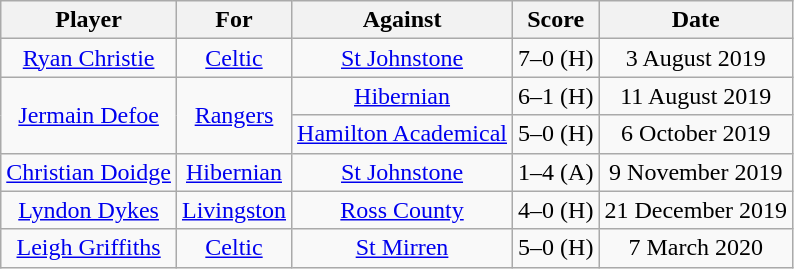<table class="wikitable" style="text-align:center">
<tr>
<th>Player</th>
<th>For</th>
<th>Against</th>
<th>Score</th>
<th>Date</th>
</tr>
<tr>
<td> <a href='#'>Ryan Christie</a></td>
<td><a href='#'>Celtic</a></td>
<td><a href='#'>St Johnstone</a></td>
<td>7–0 (H)</td>
<td>3 August 2019</td>
</tr>
<tr>
<td rowspan="2"> <a href='#'>Jermain Defoe</a></td>
<td rowspan="2"><a href='#'>Rangers</a></td>
<td><a href='#'>Hibernian</a></td>
<td>6–1 (H)</td>
<td>11 August 2019</td>
</tr>
<tr>
<td><a href='#'>Hamilton Academical</a></td>
<td>5–0 (H)</td>
<td>6 October 2019</td>
</tr>
<tr>
<td> <a href='#'>Christian Doidge</a></td>
<td><a href='#'>Hibernian</a></td>
<td><a href='#'>St Johnstone</a></td>
<td>1–4 (A)</td>
<td>9 November 2019</td>
</tr>
<tr>
<td> <a href='#'>Lyndon Dykes</a></td>
<td><a href='#'>Livingston</a></td>
<td><a href='#'>Ross County</a></td>
<td>4–0 (H)</td>
<td>21 December 2019</td>
</tr>
<tr>
<td> <a href='#'>Leigh Griffiths</a></td>
<td><a href='#'>Celtic</a></td>
<td><a href='#'>St Mirren</a></td>
<td>5–0 (H)</td>
<td>7 March 2020</td>
</tr>
</table>
